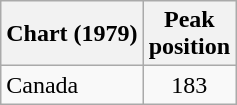<table class="wikitable">
<tr>
<th>Chart (1979)</th>
<th>Peak<br>position</th>
</tr>
<tr>
<td>Canada</td>
<td style="text-align:center;">183</td>
</tr>
</table>
